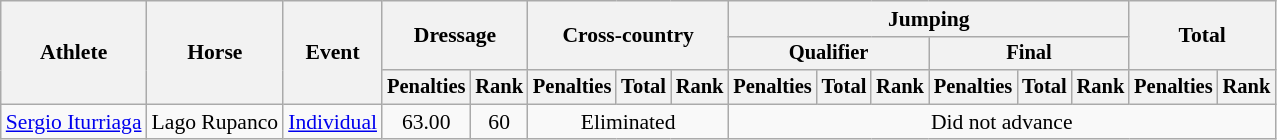<table class=wikitable style="font-size:90%">
<tr>
<th rowspan="3">Athlete</th>
<th rowspan="3">Horse</th>
<th rowspan="3">Event</th>
<th colspan="2" rowspan="2">Dressage</th>
<th colspan="3" rowspan="2">Cross-country</th>
<th colspan="6">Jumping</th>
<th colspan="2" rowspan="2">Total</th>
</tr>
<tr style="font-size:95%">
<th colspan="3">Qualifier</th>
<th colspan="3">Final</th>
</tr>
<tr style="font-size:95%">
<th>Penalties</th>
<th>Rank</th>
<th>Penalties</th>
<th>Total</th>
<th>Rank</th>
<th>Penalties</th>
<th>Total</th>
<th>Rank</th>
<th>Penalties</th>
<th>Total</th>
<th>Rank</th>
<th>Penalties</th>
<th>Rank</th>
</tr>
<tr align=center>
<td align=left><a href='#'>Sergio Iturriaga</a></td>
<td align=left>Lago Rupanco</td>
<td align=left><a href='#'>Individual</a></td>
<td>63.00</td>
<td>60</td>
<td colspan=3>Eliminated</td>
<td colspan=8>Did not advance</td>
</tr>
</table>
